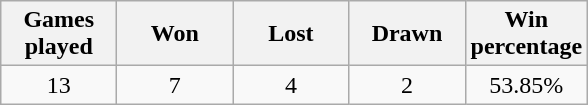<table class="wikitable" style="text-align:center">
<tr>
<th width="70">Games played</th>
<th width="70">Won</th>
<th width="70">Lost</th>
<th width="70">Drawn</th>
<th width="70">Win percentage</th>
</tr>
<tr>
<td>13</td>
<td>7</td>
<td>4</td>
<td>2</td>
<td>53.85%</td>
</tr>
</table>
